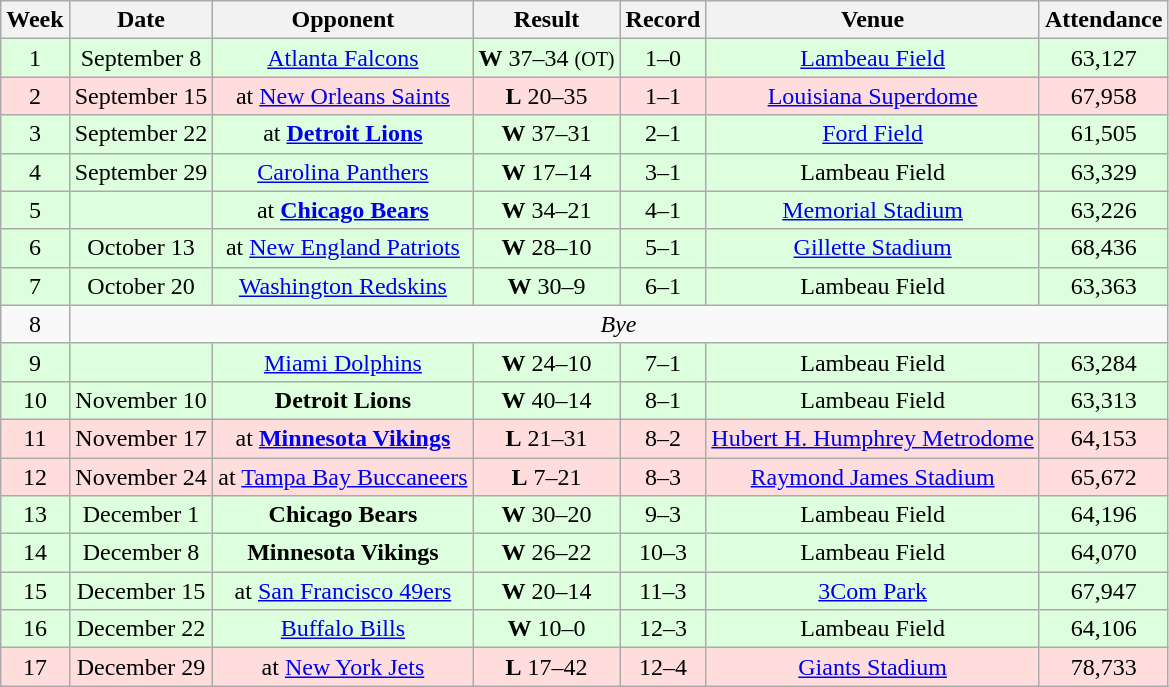<table class="wikitable" style="text-align:center">
<tr>
<th>Week</th>
<th>Date</th>
<th>Opponent</th>
<th>Result</th>
<th>Record</th>
<th>Venue</th>
<th>Attendance</th>
</tr>
<tr style="background:#ddffdd">
<td>1</td>
<td>September 8</td>
<td><a href='#'>Atlanta Falcons</a></td>
<td><strong>W</strong> 37–34 <small>(OT)</small></td>
<td>1–0</td>
<td><a href='#'>Lambeau Field</a></td>
<td>63,127</td>
</tr>
<tr style="background:#ffdddd">
<td>2</td>
<td>September 15</td>
<td>at <a href='#'>New Orleans Saints</a></td>
<td><strong>L</strong> 20–35</td>
<td>1–1</td>
<td><a href='#'>Louisiana Superdome</a></td>
<td>67,958</td>
</tr>
<tr style="background:#ddffdd">
<td>3</td>
<td>September 22</td>
<td>at <strong><a href='#'>Detroit Lions</a></strong></td>
<td><strong>W</strong> 37–31</td>
<td>2–1</td>
<td><a href='#'>Ford Field</a></td>
<td>61,505</td>
</tr>
<tr style="background:#ddffdd">
<td>4</td>
<td>September 29</td>
<td><a href='#'>Carolina Panthers</a></td>
<td><strong>W</strong> 17–14</td>
<td>3–1</td>
<td>Lambeau Field</td>
<td>63,329</td>
</tr>
<tr style="background:#ddffdd">
<td>5</td>
<td></td>
<td>at <strong><a href='#'>Chicago Bears</a></strong></td>
<td><strong>W</strong> 34–21</td>
<td>4–1</td>
<td><a href='#'>Memorial Stadium</a></td>
<td>63,226</td>
</tr>
<tr style="background:#ddffdd">
<td>6</td>
<td>October 13</td>
<td>at <a href='#'>New England Patriots</a></td>
<td><strong>W</strong> 28–10</td>
<td>5–1</td>
<td><a href='#'>Gillette Stadium</a></td>
<td>68,436</td>
</tr>
<tr style="background:#ddffdd">
<td>7</td>
<td>October 20</td>
<td><a href='#'>Washington Redskins</a></td>
<td><strong>W</strong> 30–9</td>
<td>6–1</td>
<td>Lambeau Field</td>
<td>63,363</td>
</tr>
<tr>
<td>8</td>
<td colspan=7><em>Bye</em></td>
</tr>
<tr style="background:#ddffdd">
<td>9</td>
<td></td>
<td><a href='#'>Miami Dolphins</a></td>
<td><strong>W</strong> 24–10</td>
<td>7–1</td>
<td>Lambeau Field</td>
<td>63,284</td>
</tr>
<tr style="background:#ddffdd">
<td>10</td>
<td>November 10</td>
<td><strong>Detroit Lions</strong></td>
<td><strong>W</strong> 40–14</td>
<td>8–1</td>
<td>Lambeau Field</td>
<td>63,313</td>
</tr>
<tr style="background:#ffdddd">
<td>11</td>
<td>November 17</td>
<td>at <strong><a href='#'>Minnesota Vikings</a></strong></td>
<td><strong>L</strong> 21–31</td>
<td>8–2</td>
<td><a href='#'>Hubert H. Humphrey Metrodome</a></td>
<td>64,153</td>
</tr>
<tr style="background:#ffdddd">
<td>12</td>
<td>November 24</td>
<td>at <a href='#'>Tampa Bay Buccaneers</a></td>
<td><strong>L</strong> 7–21</td>
<td>8–3</td>
<td><a href='#'>Raymond James Stadium</a></td>
<td>65,672</td>
</tr>
<tr style="background:#ddffdd">
<td>13</td>
<td>December 1</td>
<td><strong>Chicago Bears</strong></td>
<td><strong>W</strong> 30–20</td>
<td>9–3</td>
<td>Lambeau Field</td>
<td>64,196</td>
</tr>
<tr style="background:#ddffdd">
<td>14</td>
<td>December 8</td>
<td><strong>Minnesota Vikings</strong></td>
<td><strong>W</strong> 26–22</td>
<td>10–3</td>
<td>Lambeau Field</td>
<td>64,070</td>
</tr>
<tr style="background:#ddffdd">
<td>15</td>
<td>December 15</td>
<td>at <a href='#'>San Francisco 49ers</a></td>
<td><strong>W</strong> 20–14</td>
<td>11–3</td>
<td><a href='#'>3Com Park</a></td>
<td>67,947</td>
</tr>
<tr style="background:#ddffdd">
<td>16</td>
<td>December 22</td>
<td><a href='#'>Buffalo Bills</a></td>
<td><strong>W</strong> 10–0</td>
<td>12–3</td>
<td>Lambeau Field</td>
<td>64,106</td>
</tr>
<tr style="background:#ffdddd">
<td>17</td>
<td>December 29</td>
<td>at <a href='#'>New York Jets</a></td>
<td><strong>L</strong> 17–42</td>
<td>12–4</td>
<td><a href='#'>Giants Stadium</a></td>
<td>78,733</td>
</tr>
</table>
